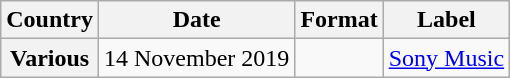<table class="wikitable plainrowheaders" border="1">
<tr>
<th scope="col">Country</th>
<th scope="col">Date</th>
<th scope="col">Format</th>
<th scope="col">Label</th>
</tr>
<tr>
<th scope="row">Various</th>
<td>14 November 2019</td>
<td></td>
<td><a href='#'>Sony Music</a></td>
</tr>
</table>
